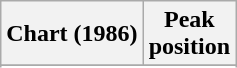<table class="wikitable sortable plainrowheaders" style="text-align:center">
<tr>
<th scope="col">Chart (1986)</th>
<th scope="col">Peak<br>position</th>
</tr>
<tr>
</tr>
<tr>
</tr>
</table>
